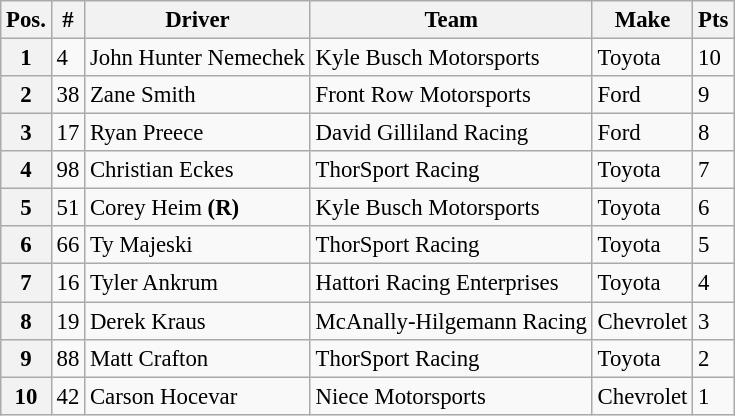<table class="wikitable" style="font-size:95%">
<tr>
<th>Pos.</th>
<th>#</th>
<th>Driver</th>
<th>Team</th>
<th>Make</th>
<th>Pts</th>
</tr>
<tr>
<th>1</th>
<td>4</td>
<td>John Hunter Nemechek</td>
<td>Kyle Busch Motorsports</td>
<td>Toyota</td>
<td>10</td>
</tr>
<tr>
<th>2</th>
<td>38</td>
<td>Zane Smith</td>
<td>Front Row Motorsports</td>
<td>Ford</td>
<td>9</td>
</tr>
<tr>
<th>3</th>
<td>17</td>
<td>Ryan Preece</td>
<td>David Gilliland Racing</td>
<td>Ford</td>
<td>8</td>
</tr>
<tr>
<th>4</th>
<td>98</td>
<td>Christian Eckes</td>
<td>ThorSport Racing</td>
<td>Toyota</td>
<td>7</td>
</tr>
<tr>
<th>5</th>
<td>51</td>
<td>Corey Heim <strong>(R)</strong></td>
<td>Kyle Busch Motorsports</td>
<td>Toyota</td>
<td>6</td>
</tr>
<tr>
<th>6</th>
<td>66</td>
<td>Ty Majeski</td>
<td>ThorSport Racing</td>
<td>Toyota</td>
<td>5</td>
</tr>
<tr>
<th>7</th>
<td>16</td>
<td>Tyler Ankrum</td>
<td>Hattori Racing Enterprises</td>
<td>Toyota</td>
<td>4</td>
</tr>
<tr>
<th>8</th>
<td>19</td>
<td>Derek Kraus</td>
<td>McAnally-Hilgemann Racing</td>
<td>Chevrolet</td>
<td>3</td>
</tr>
<tr>
<th>9</th>
<td>88</td>
<td>Matt Crafton</td>
<td>ThorSport Racing</td>
<td>Toyota</td>
<td>2</td>
</tr>
<tr>
<th>10</th>
<td>42</td>
<td>Carson Hocevar</td>
<td>Niece Motorsports</td>
<td>Chevrolet</td>
<td>1</td>
</tr>
</table>
